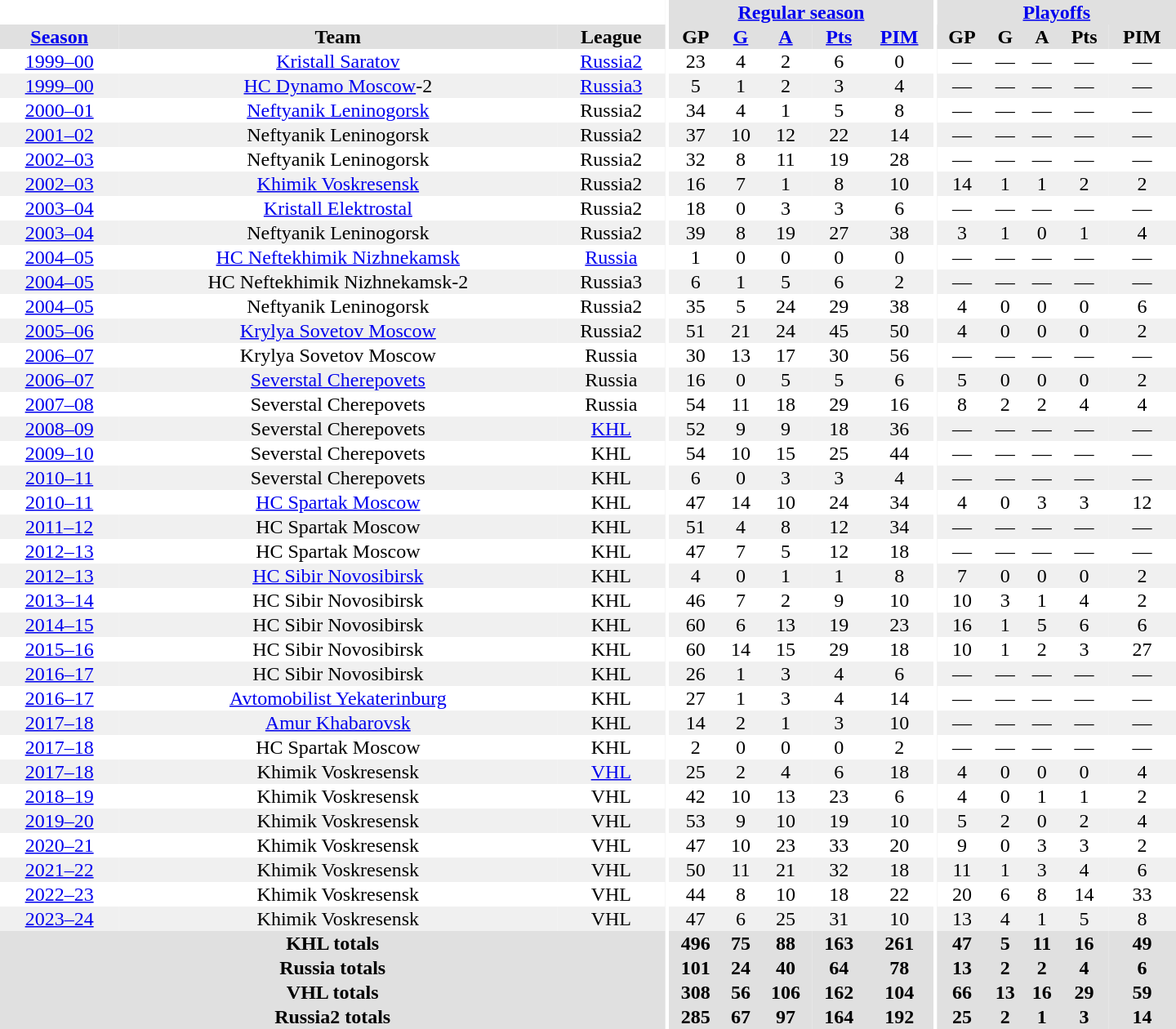<table border="0" cellpadding="1" cellspacing="0" style="text-align:center; width:60em">
<tr bgcolor="#e0e0e0">
<th colspan="3" bgcolor="#ffffff"></th>
<th rowspan="99" bgcolor="#ffffff"></th>
<th colspan="5"><a href='#'>Regular season</a></th>
<th rowspan="99" bgcolor="#ffffff"></th>
<th colspan="5"><a href='#'>Playoffs</a></th>
</tr>
<tr bgcolor="#e0e0e0">
<th><a href='#'>Season</a></th>
<th>Team</th>
<th>League</th>
<th>GP</th>
<th><a href='#'>G</a></th>
<th><a href='#'>A</a></th>
<th><a href='#'>Pts</a></th>
<th><a href='#'>PIM</a></th>
<th>GP</th>
<th>G</th>
<th>A</th>
<th>Pts</th>
<th>PIM</th>
</tr>
<tr>
<td><a href='#'>1999–00</a></td>
<td><a href='#'>Kristall Saratov</a></td>
<td><a href='#'>Russia2</a></td>
<td>23</td>
<td>4</td>
<td>2</td>
<td>6</td>
<td>0</td>
<td>—</td>
<td>—</td>
<td>—</td>
<td>—</td>
<td>—</td>
</tr>
<tr bgcolor="#f0f0f0">
<td><a href='#'>1999–00</a></td>
<td><a href='#'>HC Dynamo Moscow</a>-2</td>
<td><a href='#'>Russia3</a></td>
<td>5</td>
<td>1</td>
<td>2</td>
<td>3</td>
<td>4</td>
<td>—</td>
<td>—</td>
<td>—</td>
<td>—</td>
<td>—</td>
</tr>
<tr>
<td><a href='#'>2000–01</a></td>
<td><a href='#'>Neftyanik Leninogorsk</a></td>
<td>Russia2</td>
<td>34</td>
<td>4</td>
<td>1</td>
<td>5</td>
<td>8</td>
<td>—</td>
<td>—</td>
<td>—</td>
<td>—</td>
<td>—</td>
</tr>
<tr bgcolor="#f0f0f0">
<td><a href='#'>2001–02</a></td>
<td>Neftyanik Leninogorsk</td>
<td>Russia2</td>
<td>37</td>
<td>10</td>
<td>12</td>
<td>22</td>
<td>14</td>
<td>—</td>
<td>—</td>
<td>—</td>
<td>—</td>
<td>—</td>
</tr>
<tr>
<td><a href='#'>2002–03</a></td>
<td>Neftyanik Leninogorsk</td>
<td>Russia2</td>
<td>32</td>
<td>8</td>
<td>11</td>
<td>19</td>
<td>28</td>
<td>—</td>
<td>—</td>
<td>—</td>
<td>—</td>
<td>—</td>
</tr>
<tr bgcolor="#f0f0f0">
<td><a href='#'>2002–03</a></td>
<td><a href='#'>Khimik Voskresensk</a></td>
<td>Russia2</td>
<td>16</td>
<td>7</td>
<td>1</td>
<td>8</td>
<td>10</td>
<td>14</td>
<td>1</td>
<td>1</td>
<td>2</td>
<td>2</td>
</tr>
<tr>
<td><a href='#'>2003–04</a></td>
<td><a href='#'>Kristall Elektrostal</a></td>
<td>Russia2</td>
<td>18</td>
<td>0</td>
<td>3</td>
<td>3</td>
<td>6</td>
<td>—</td>
<td>—</td>
<td>—</td>
<td>—</td>
<td>—</td>
</tr>
<tr bgcolor="#f0f0f0">
<td><a href='#'>2003–04</a></td>
<td>Neftyanik Leninogorsk</td>
<td>Russia2</td>
<td>39</td>
<td>8</td>
<td>19</td>
<td>27</td>
<td>38</td>
<td>3</td>
<td>1</td>
<td>0</td>
<td>1</td>
<td>4</td>
</tr>
<tr>
<td><a href='#'>2004–05</a></td>
<td><a href='#'>HC Neftekhimik Nizhnekamsk</a></td>
<td><a href='#'>Russia</a></td>
<td>1</td>
<td>0</td>
<td>0</td>
<td>0</td>
<td>0</td>
<td>—</td>
<td>—</td>
<td>—</td>
<td>—</td>
<td>—</td>
</tr>
<tr bgcolor="#f0f0f0">
<td><a href='#'>2004–05</a></td>
<td>HC Neftekhimik Nizhnekamsk-2</td>
<td>Russia3</td>
<td>6</td>
<td>1</td>
<td>5</td>
<td>6</td>
<td>2</td>
<td>—</td>
<td>—</td>
<td>—</td>
<td>—</td>
<td>—</td>
</tr>
<tr>
<td><a href='#'>2004–05</a></td>
<td>Neftyanik Leninogorsk</td>
<td>Russia2</td>
<td>35</td>
<td>5</td>
<td>24</td>
<td>29</td>
<td>38</td>
<td>4</td>
<td>0</td>
<td>0</td>
<td>0</td>
<td>6</td>
</tr>
<tr bgcolor="#f0f0f0">
<td><a href='#'>2005–06</a></td>
<td><a href='#'>Krylya Sovetov Moscow</a></td>
<td>Russia2</td>
<td>51</td>
<td>21</td>
<td>24</td>
<td>45</td>
<td>50</td>
<td>4</td>
<td>0</td>
<td>0</td>
<td>0</td>
<td>2</td>
</tr>
<tr>
<td><a href='#'>2006–07</a></td>
<td>Krylya Sovetov Moscow</td>
<td>Russia</td>
<td>30</td>
<td>13</td>
<td>17</td>
<td>30</td>
<td>56</td>
<td>—</td>
<td>—</td>
<td>—</td>
<td>—</td>
<td>—</td>
</tr>
<tr bgcolor="#f0f0f0">
<td><a href='#'>2006–07</a></td>
<td><a href='#'>Severstal Cherepovets</a></td>
<td>Russia</td>
<td>16</td>
<td>0</td>
<td>5</td>
<td>5</td>
<td>6</td>
<td>5</td>
<td>0</td>
<td>0</td>
<td>0</td>
<td>2</td>
</tr>
<tr>
<td><a href='#'>2007–08</a></td>
<td>Severstal Cherepovets</td>
<td>Russia</td>
<td>54</td>
<td>11</td>
<td>18</td>
<td>29</td>
<td>16</td>
<td>8</td>
<td>2</td>
<td>2</td>
<td>4</td>
<td>4</td>
</tr>
<tr bgcolor="#f0f0f0">
<td><a href='#'>2008–09</a></td>
<td>Severstal Cherepovets</td>
<td><a href='#'>KHL</a></td>
<td>52</td>
<td>9</td>
<td>9</td>
<td>18</td>
<td>36</td>
<td>—</td>
<td>—</td>
<td>—</td>
<td>—</td>
<td>—</td>
</tr>
<tr>
<td><a href='#'>2009–10</a></td>
<td>Severstal Cherepovets</td>
<td>KHL</td>
<td>54</td>
<td>10</td>
<td>15</td>
<td>25</td>
<td>44</td>
<td>—</td>
<td>—</td>
<td>—</td>
<td>—</td>
<td>—</td>
</tr>
<tr bgcolor="#f0f0f0">
<td><a href='#'>2010–11</a></td>
<td>Severstal Cherepovets</td>
<td>KHL</td>
<td>6</td>
<td>0</td>
<td>3</td>
<td>3</td>
<td>4</td>
<td>—</td>
<td>—</td>
<td>—</td>
<td>—</td>
<td>—</td>
</tr>
<tr>
<td><a href='#'>2010–11</a></td>
<td><a href='#'>HC Spartak Moscow</a></td>
<td>KHL</td>
<td>47</td>
<td>14</td>
<td>10</td>
<td>24</td>
<td>34</td>
<td>4</td>
<td>0</td>
<td>3</td>
<td>3</td>
<td>12</td>
</tr>
<tr bgcolor="#f0f0f0">
<td><a href='#'>2011–12</a></td>
<td>HC Spartak Moscow</td>
<td>KHL</td>
<td>51</td>
<td>4</td>
<td>8</td>
<td>12</td>
<td>34</td>
<td>—</td>
<td>—</td>
<td>—</td>
<td>—</td>
<td>—</td>
</tr>
<tr>
<td><a href='#'>2012–13</a></td>
<td>HC Spartak Moscow</td>
<td>KHL</td>
<td>47</td>
<td>7</td>
<td>5</td>
<td>12</td>
<td>18</td>
<td>—</td>
<td>—</td>
<td>—</td>
<td>—</td>
<td>—</td>
</tr>
<tr bgcolor="#f0f0f0">
<td><a href='#'>2012–13</a></td>
<td><a href='#'>HC Sibir Novosibirsk</a></td>
<td>KHL</td>
<td>4</td>
<td>0</td>
<td>1</td>
<td>1</td>
<td>8</td>
<td>7</td>
<td>0</td>
<td>0</td>
<td>0</td>
<td>2</td>
</tr>
<tr>
<td><a href='#'>2013–14</a></td>
<td>HC Sibir Novosibirsk</td>
<td>KHL</td>
<td>46</td>
<td>7</td>
<td>2</td>
<td>9</td>
<td>10</td>
<td>10</td>
<td>3</td>
<td>1</td>
<td>4</td>
<td>2</td>
</tr>
<tr bgcolor="#f0f0f0">
<td><a href='#'>2014–15</a></td>
<td>HC Sibir Novosibirsk</td>
<td>KHL</td>
<td>60</td>
<td>6</td>
<td>13</td>
<td>19</td>
<td>23</td>
<td>16</td>
<td>1</td>
<td>5</td>
<td>6</td>
<td>6</td>
</tr>
<tr>
<td><a href='#'>2015–16</a></td>
<td>HC Sibir Novosibirsk</td>
<td>KHL</td>
<td>60</td>
<td>14</td>
<td>15</td>
<td>29</td>
<td>18</td>
<td>10</td>
<td>1</td>
<td>2</td>
<td>3</td>
<td>27</td>
</tr>
<tr bgcolor="#f0f0f0">
<td><a href='#'>2016–17</a></td>
<td>HC Sibir Novosibirsk</td>
<td>KHL</td>
<td>26</td>
<td>1</td>
<td>3</td>
<td>4</td>
<td>6</td>
<td>—</td>
<td>—</td>
<td>—</td>
<td>—</td>
<td>—</td>
</tr>
<tr>
<td><a href='#'>2016–17</a></td>
<td><a href='#'>Avtomobilist Yekaterinburg</a></td>
<td>KHL</td>
<td>27</td>
<td>1</td>
<td>3</td>
<td>4</td>
<td>14</td>
<td>—</td>
<td>—</td>
<td>—</td>
<td>—</td>
<td>—</td>
</tr>
<tr bgcolor="#f0f0f0">
<td><a href='#'>2017–18</a></td>
<td><a href='#'>Amur Khabarovsk</a></td>
<td>KHL</td>
<td>14</td>
<td>2</td>
<td>1</td>
<td>3</td>
<td>10</td>
<td>—</td>
<td>—</td>
<td>—</td>
<td>—</td>
<td>—</td>
</tr>
<tr>
<td><a href='#'>2017–18</a></td>
<td>HC Spartak Moscow</td>
<td>KHL</td>
<td>2</td>
<td>0</td>
<td>0</td>
<td>0</td>
<td>2</td>
<td>—</td>
<td>—</td>
<td>—</td>
<td>—</td>
<td>—</td>
</tr>
<tr bgcolor="#f0f0f0">
<td><a href='#'>2017–18</a></td>
<td>Khimik Voskresensk</td>
<td><a href='#'>VHL</a></td>
<td>25</td>
<td>2</td>
<td>4</td>
<td>6</td>
<td>18</td>
<td>4</td>
<td>0</td>
<td>0</td>
<td>0</td>
<td>4</td>
</tr>
<tr>
<td><a href='#'>2018–19</a></td>
<td>Khimik Voskresensk</td>
<td>VHL</td>
<td>42</td>
<td>10</td>
<td>13</td>
<td>23</td>
<td>6</td>
<td>4</td>
<td>0</td>
<td>1</td>
<td>1</td>
<td>2</td>
</tr>
<tr bgcolor="#f0f0f0">
<td><a href='#'>2019–20</a></td>
<td>Khimik Voskresensk</td>
<td>VHL</td>
<td>53</td>
<td>9</td>
<td>10</td>
<td>19</td>
<td>10</td>
<td>5</td>
<td>2</td>
<td>0</td>
<td>2</td>
<td>4</td>
</tr>
<tr>
<td><a href='#'>2020–21</a></td>
<td>Khimik Voskresensk</td>
<td>VHL</td>
<td>47</td>
<td>10</td>
<td>23</td>
<td>33</td>
<td>20</td>
<td>9</td>
<td>0</td>
<td>3</td>
<td>3</td>
<td>2</td>
</tr>
<tr bgcolor="#f0f0f0">
<td><a href='#'>2021–22</a></td>
<td>Khimik Voskresensk</td>
<td>VHL</td>
<td>50</td>
<td>11</td>
<td>21</td>
<td>32</td>
<td>18</td>
<td>11</td>
<td>1</td>
<td>3</td>
<td>4</td>
<td>6</td>
</tr>
<tr>
<td><a href='#'>2022–23</a></td>
<td>Khimik Voskresensk</td>
<td>VHL</td>
<td>44</td>
<td>8</td>
<td>10</td>
<td>18</td>
<td>22</td>
<td>20</td>
<td>6</td>
<td>8</td>
<td>14</td>
<td>33</td>
</tr>
<tr bgcolor="#f0f0f0">
<td><a href='#'>2023–24</a></td>
<td>Khimik Voskresensk</td>
<td>VHL</td>
<td>47</td>
<td>6</td>
<td>25</td>
<td>31</td>
<td>10</td>
<td>13</td>
<td>4</td>
<td>1</td>
<td>5</td>
<td>8</td>
</tr>
<tr>
</tr>
<tr ALIGN="center" bgcolor="#e0e0e0">
<th colspan="3">KHL totals</th>
<th ALIGN="center">496</th>
<th ALIGN="center">75</th>
<th ALIGN="center">88</th>
<th ALIGN="center">163</th>
<th ALIGN="center">261</th>
<th ALIGN="center">47</th>
<th ALIGN="center">5</th>
<th ALIGN="center">11</th>
<th ALIGN="center">16</th>
<th ALIGN="center">49</th>
</tr>
<tr>
</tr>
<tr ALIGN="center" bgcolor="#e0e0e0">
<th colspan="3">Russia totals</th>
<th ALIGN="center">101</th>
<th ALIGN="center">24</th>
<th ALIGN="center">40</th>
<th ALIGN="center">64</th>
<th ALIGN="center">78</th>
<th ALIGN="center">13</th>
<th ALIGN="center">2</th>
<th ALIGN="center">2</th>
<th ALIGN="center">4</th>
<th ALIGN="center">6</th>
</tr>
<tr>
</tr>
<tr ALIGN="center" bgcolor="#e0e0e0">
<th colspan="3">VHL totals</th>
<th ALIGN="center">308</th>
<th ALIGN="center">56</th>
<th ALIGN="center">106</th>
<th ALIGN="center">162</th>
<th ALIGN="center">104</th>
<th ALIGN="center">66</th>
<th ALIGN="center">13</th>
<th ALIGN="center">16</th>
<th ALIGN="center">29</th>
<th ALIGN="center">59</th>
</tr>
<tr>
</tr>
<tr ALIGN="center" bgcolor="#e0e0e0">
<th colspan="3">Russia2 totals</th>
<th ALIGN="center">285</th>
<th ALIGN="center">67</th>
<th ALIGN="center">97</th>
<th ALIGN="center">164</th>
<th ALIGN="center">192</th>
<th ALIGN="center">25</th>
<th ALIGN="center">2</th>
<th ALIGN="center">1</th>
<th ALIGN="center">3</th>
<th ALIGN="center">14</th>
</tr>
</table>
